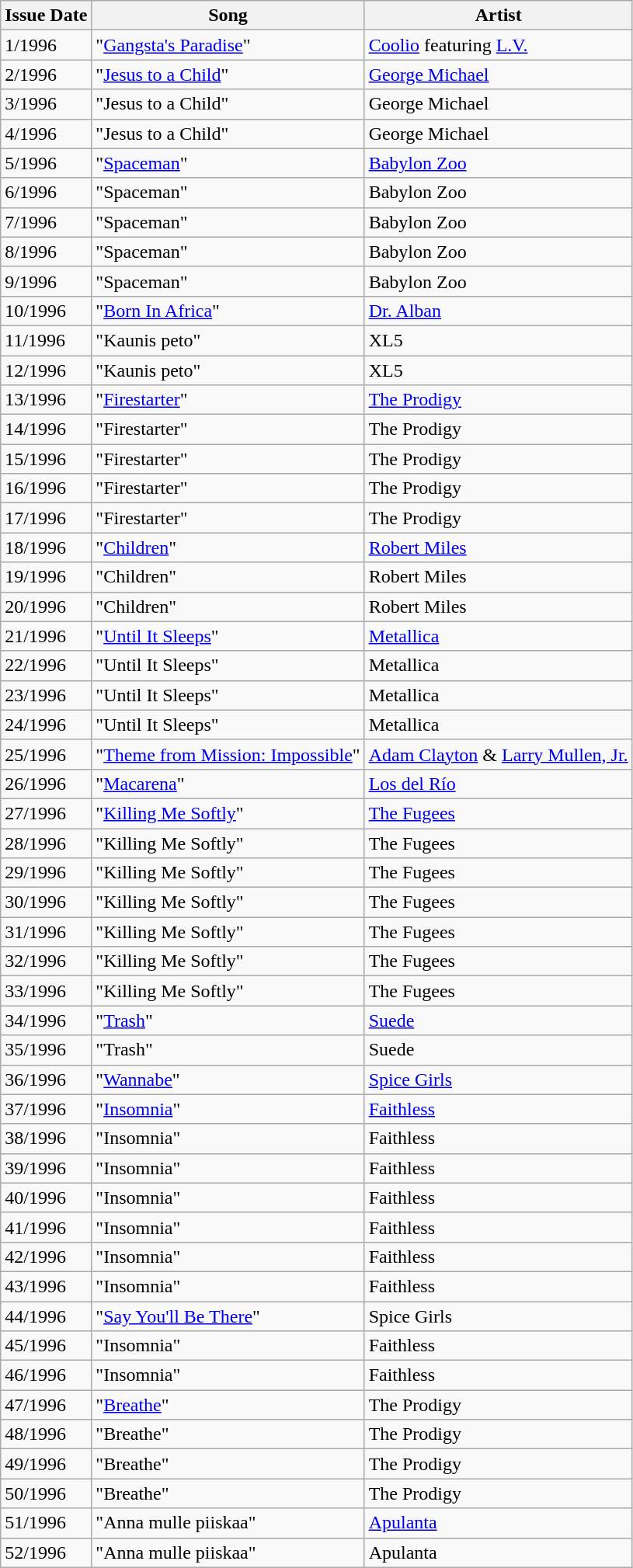<table class="wikitable">
<tr>
<th>Issue Date</th>
<th>Song</th>
<th>Artist</th>
</tr>
<tr>
<td>1/1996</td>
<td>"<a href='#'>Gangsta's Paradise</a>"</td>
<td><a href='#'>Coolio</a> featuring <a href='#'>L.V.</a></td>
</tr>
<tr>
<td>2/1996</td>
<td>"<a href='#'>Jesus to a Child</a>"</td>
<td><a href='#'>George Michael</a></td>
</tr>
<tr>
<td>3/1996</td>
<td>"Jesus to a Child"</td>
<td>George Michael</td>
</tr>
<tr>
<td>4/1996</td>
<td>"Jesus to a Child"</td>
<td>George Michael</td>
</tr>
<tr>
<td>5/1996</td>
<td>"<a href='#'>Spaceman</a>"</td>
<td><a href='#'>Babylon Zoo</a></td>
</tr>
<tr>
<td>6/1996</td>
<td>"Spaceman"</td>
<td>Babylon Zoo</td>
</tr>
<tr>
<td>7/1996</td>
<td>"Spaceman"</td>
<td>Babylon Zoo</td>
</tr>
<tr>
<td>8/1996</td>
<td>"Spaceman"</td>
<td>Babylon Zoo</td>
</tr>
<tr>
<td>9/1996</td>
<td>"Spaceman"</td>
<td>Babylon Zoo</td>
</tr>
<tr>
<td>10/1996</td>
<td>"<a href='#'>Born In Africa</a>"</td>
<td><a href='#'>Dr. Alban</a></td>
</tr>
<tr>
<td>11/1996</td>
<td>"Kaunis peto"</td>
<td>XL5</td>
</tr>
<tr>
<td>12/1996</td>
<td>"Kaunis peto"</td>
<td>XL5</td>
</tr>
<tr>
<td>13/1996</td>
<td>"<a href='#'>Firestarter</a>"</td>
<td><a href='#'>The Prodigy</a></td>
</tr>
<tr>
<td>14/1996</td>
<td>"Firestarter"</td>
<td>The Prodigy</td>
</tr>
<tr>
<td>15/1996</td>
<td>"Firestarter"</td>
<td>The Prodigy</td>
</tr>
<tr>
<td>16/1996</td>
<td>"Firestarter"</td>
<td>The Prodigy</td>
</tr>
<tr>
<td>17/1996</td>
<td>"Firestarter"</td>
<td>The Prodigy</td>
</tr>
<tr>
<td>18/1996</td>
<td>"<a href='#'>Children</a>"</td>
<td><a href='#'>Robert Miles</a></td>
</tr>
<tr>
<td>19/1996</td>
<td>"Children"</td>
<td>Robert Miles</td>
</tr>
<tr>
<td>20/1996</td>
<td>"Children"</td>
<td>Robert Miles</td>
</tr>
<tr>
<td>21/1996</td>
<td>"<a href='#'>Until It Sleeps</a>"</td>
<td><a href='#'>Metallica</a></td>
</tr>
<tr>
<td>22/1996</td>
<td>"Until It Sleeps"</td>
<td>Metallica</td>
</tr>
<tr>
<td>23/1996</td>
<td>"Until It Sleeps"</td>
<td>Metallica</td>
</tr>
<tr>
<td>24/1996</td>
<td>"Until It Sleeps"</td>
<td>Metallica</td>
</tr>
<tr>
<td>25/1996</td>
<td>"<a href='#'>Theme from Mission: Impossible</a>"</td>
<td><a href='#'>Adam Clayton</a> & <a href='#'>Larry Mullen, Jr.</a></td>
</tr>
<tr>
<td>26/1996</td>
<td>"<a href='#'>Macarena</a>"</td>
<td><a href='#'>Los del Río</a></td>
</tr>
<tr>
<td>27/1996</td>
<td>"<a href='#'>Killing Me Softly</a>"</td>
<td><a href='#'>The Fugees</a></td>
</tr>
<tr>
<td>28/1996</td>
<td>"Killing Me Softly"</td>
<td>The Fugees</td>
</tr>
<tr>
<td>29/1996</td>
<td>"Killing Me Softly"</td>
<td>The Fugees</td>
</tr>
<tr>
<td>30/1996</td>
<td>"Killing Me Softly"</td>
<td>The Fugees</td>
</tr>
<tr>
<td>31/1996</td>
<td>"Killing Me Softly"</td>
<td>The Fugees</td>
</tr>
<tr>
<td>32/1996</td>
<td>"Killing Me Softly"</td>
<td>The Fugees</td>
</tr>
<tr>
<td>33/1996</td>
<td>"Killing Me Softly"</td>
<td>The Fugees</td>
</tr>
<tr>
<td>34/1996</td>
<td>"<a href='#'>Trash</a>"</td>
<td><a href='#'>Suede</a></td>
</tr>
<tr>
<td>35/1996</td>
<td>"Trash"</td>
<td>Suede</td>
</tr>
<tr>
<td>36/1996</td>
<td>"<a href='#'>Wannabe</a>"</td>
<td><a href='#'>Spice Girls</a></td>
</tr>
<tr>
<td>37/1996</td>
<td>"<a href='#'>Insomnia</a>"</td>
<td><a href='#'>Faithless</a></td>
</tr>
<tr>
<td>38/1996</td>
<td>"Insomnia"</td>
<td>Faithless</td>
</tr>
<tr>
<td>39/1996</td>
<td>"Insomnia"</td>
<td>Faithless</td>
</tr>
<tr>
<td>40/1996</td>
<td>"Insomnia"</td>
<td>Faithless</td>
</tr>
<tr>
<td>41/1996</td>
<td>"Insomnia"</td>
<td>Faithless</td>
</tr>
<tr>
<td>42/1996</td>
<td>"Insomnia"</td>
<td>Faithless</td>
</tr>
<tr>
<td>43/1996</td>
<td>"Insomnia"</td>
<td>Faithless</td>
</tr>
<tr>
<td>44/1996</td>
<td>"<a href='#'>Say You'll Be There</a>"</td>
<td>Spice Girls</td>
</tr>
<tr>
<td>45/1996</td>
<td>"Insomnia"</td>
<td>Faithless</td>
</tr>
<tr>
<td>46/1996</td>
<td>"Insomnia"</td>
<td>Faithless</td>
</tr>
<tr>
<td>47/1996</td>
<td>"<a href='#'>Breathe</a>"</td>
<td>The Prodigy</td>
</tr>
<tr>
<td>48/1996</td>
<td>"Breathe"</td>
<td>The Prodigy</td>
</tr>
<tr>
<td>49/1996</td>
<td>"Breathe"</td>
<td>The Prodigy</td>
</tr>
<tr>
<td>50/1996</td>
<td>"Breathe"</td>
<td>The Prodigy</td>
</tr>
<tr>
<td>51/1996</td>
<td>"Anna mulle piiskaa"</td>
<td><a href='#'>Apulanta</a></td>
</tr>
<tr>
<td>52/1996</td>
<td>"Anna mulle piiskaa"</td>
<td>Apulanta</td>
</tr>
</table>
